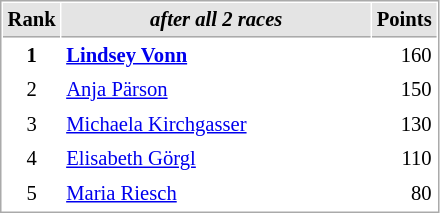<table cellspacing="1" cellpadding="3" style="border:1px solid #AAAAAA;font-size:86%">
<tr bgcolor="#E4E4E4">
<th style="border-bottom:1px solid #AAAAAA" width=10>Rank</th>
<th style="border-bottom:1px solid #AAAAAA" width=200><strong><em>after all 2 races</em></strong></th>
<th style="border-bottom:1px solid #AAAAAA" width=20>Points</th>
</tr>
<tr>
<td align="center"><strong>1</strong></td>
<td> <strong><a href='#'>Lindsey Vonn</a> </strong></td>
<td align="right">160</td>
</tr>
<tr>
<td align="center">2</td>
<td> <a href='#'>Anja Pärson</a></td>
<td align="right">150</td>
</tr>
<tr>
<td align="center">3</td>
<td> <a href='#'>Michaela Kirchgasser</a></td>
<td align="right">130</td>
</tr>
<tr>
<td align="center">4</td>
<td> <a href='#'>Elisabeth Görgl</a></td>
<td align="right">110</td>
</tr>
<tr>
<td align="center">5</td>
<td> <a href='#'>Maria Riesch</a></td>
<td align="right">80</td>
</tr>
</table>
